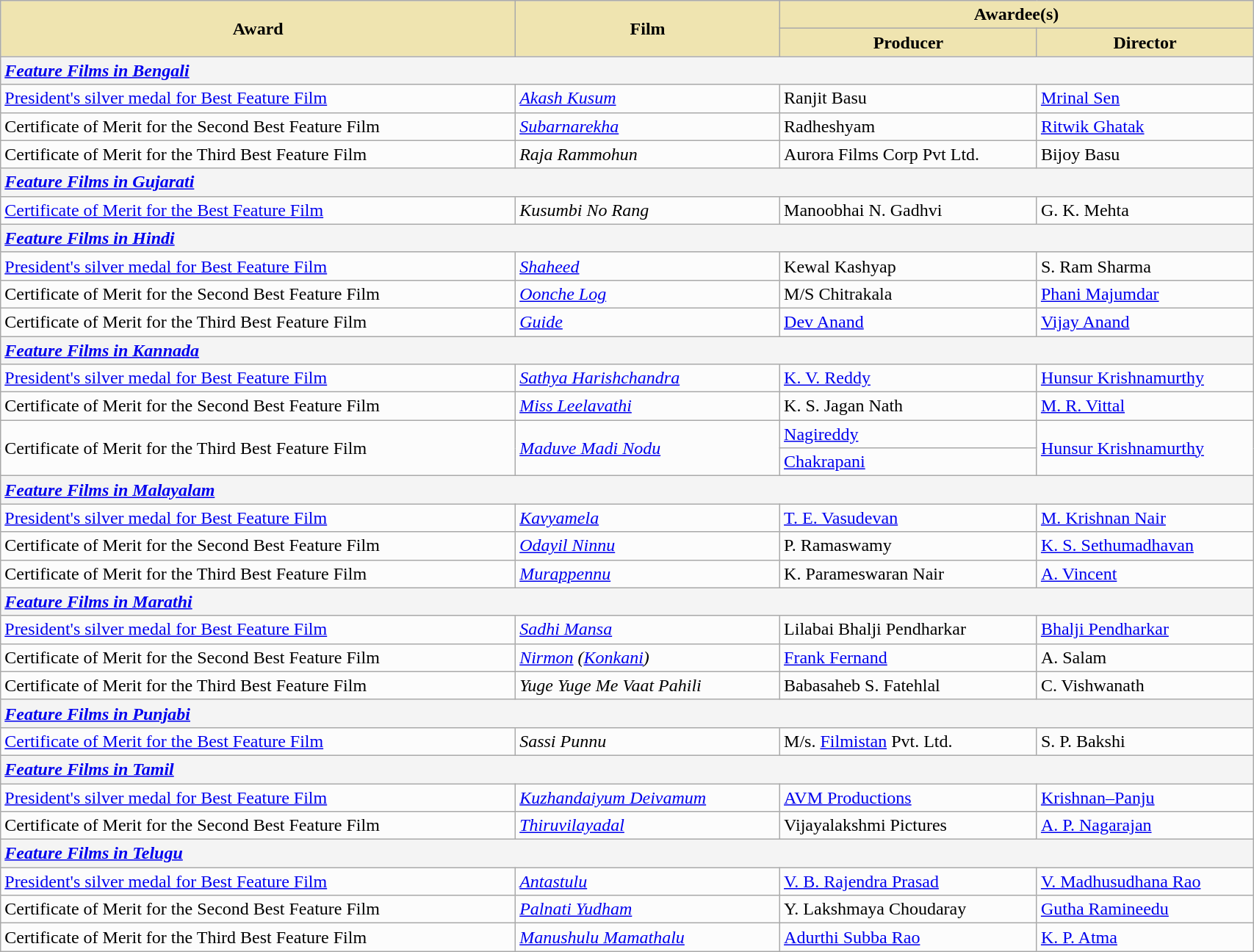<table class="wikitable sortable" style="width:90%">
<tr>
<th scope="col" rowspan="2" style="background-color:#EFE4B0;width:37%">Award</th>
<th scope="col" rowspan="2" style="background-color:#EFE4B0;width:19%">Film</th>
<th scope="col" colspan="2" style="background-color:#EFE4B0;width:34%">Awardee(s)</th>
</tr>
<tr>
<th scope="col" style="background-color:#EFE4B0;">Producer</th>
<th scope="col" style="background-color:#EFE4B0;">Director</th>
</tr>
<tr style="background-color:#F4F4F4">
<td colspan="4"><strong><em><a href='#'>Feature Films in Bengali</a></em></strong></td>
</tr>
<tr style="background-color:#FCFCFC">
<td><a href='#'>President's silver medal for Best Feature Film</a></td>
<td><em><a href='#'>Akash Kusum</a></em></td>
<td>Ranjit Basu</td>
<td><a href='#'>Mrinal Sen</a></td>
</tr>
<tr style="background-color:#FCFCFC">
<td>Certificate of Merit for the Second Best Feature Film</td>
<td><em><a href='#'>Subarnarekha</a></em></td>
<td>Radheshyam</td>
<td><a href='#'>Ritwik Ghatak</a></td>
</tr>
<tr style="background-color:#FCFCFC">
<td>Certificate of Merit for the Third Best Feature Film</td>
<td><em> Raja Rammohun</em></td>
<td>Aurora Films Corp Pvt Ltd.</td>
<td>Bijoy Basu</td>
</tr>
<tr style="background-color:#F4F4F4">
<td colspan="4"><strong><em><a href='#'>Feature Films in Gujarati</a></em></strong></td>
</tr>
<tr style="background-color:#FCFCFC">
<td><a href='#'>Certificate of Merit for the Best Feature Film</a></td>
<td><em>Kusumbi No Rang</em></td>
<td>Manoobhai N. Gadhvi</td>
<td>G. K. Mehta</td>
</tr>
<tr style="background-color:#F4F4F4">
<td colspan="4"><strong><em><a href='#'>Feature Films in Hindi</a></em></strong></td>
</tr>
<tr style="background-color:#FCFCFC">
<td><a href='#'>President's silver medal for Best Feature Film</a></td>
<td><em><a href='#'>Shaheed</a></em></td>
<td>Kewal Kashyap</td>
<td>S. Ram Sharma</td>
</tr>
<tr style="background-color:#FCFCFC">
<td>Certificate of Merit for the Second Best Feature Film</td>
<td><em><a href='#'>Oonche Log</a></em></td>
<td>M/S Chitrakala</td>
<td><a href='#'>Phani Majumdar</a></td>
</tr>
<tr style="background-color:#FCFCFC">
<td>Certificate of Merit for the Third Best Feature Film</td>
<td><em><a href='#'>Guide</a></em></td>
<td><a href='#'>Dev Anand</a></td>
<td><a href='#'>Vijay Anand</a></td>
</tr>
<tr style="background-color:#F4F4F4">
<td colspan="4"><strong><em><a href='#'>Feature Films in Kannada</a></em></strong></td>
</tr>
<tr style="background-color:#FCFCFC">
<td><a href='#'>President's silver medal for Best Feature Film</a></td>
<td><em><a href='#'>Sathya Harishchandra</a></em></td>
<td><a href='#'>K. V. Reddy</a></td>
<td><a href='#'>Hunsur Krishnamurthy</a></td>
</tr>
<tr style="background-color:#FCFCFC">
<td>Certificate of Merit for the Second Best Feature Film</td>
<td><em><a href='#'>Miss Leelavathi</a></em></td>
<td>K. S. Jagan Nath</td>
<td><a href='#'>M. R. Vittal</a></td>
</tr>
<tr style="background-color:#FCFCFC">
<td rowspan="2">Certificate of Merit for the Third Best Feature Film</td>
<td rowspan="2"><em><a href='#'>Maduve Madi Nodu</a></em></td>
<td><a href='#'>Nagireddy</a></td>
<td rowspan="2"><a href='#'>Hunsur Krishnamurthy</a></td>
</tr>
<tr style="background-color:#FCFCFC">
<td><a href='#'>Chakrapani</a></td>
</tr>
<tr style="background-color:#F4F4F4">
<td colspan="4"><strong><em><a href='#'>Feature Films in Malayalam</a></em></strong></td>
</tr>
<tr style="background-color:#FCFCFC">
<td><a href='#'>President's silver medal for Best Feature Film</a></td>
<td><em><a href='#'>Kavyamela</a></em></td>
<td><a href='#'>T. E. Vasudevan</a></td>
<td><a href='#'>M. Krishnan Nair</a></td>
</tr>
<tr style="background-color:#FCFCFC">
<td>Certificate of Merit for the Second Best Feature Film</td>
<td><em><a href='#'>Odayil Ninnu</a></em></td>
<td>P. Ramaswamy</td>
<td><a href='#'>K. S. Sethumadhavan</a></td>
</tr>
<tr style="background-color:#FCFCFC">
<td>Certificate of Merit for the Third Best Feature Film</td>
<td><em><a href='#'>Murappennu</a></em></td>
<td>K. Parameswaran Nair</td>
<td><a href='#'>A. Vincent</a></td>
</tr>
<tr style="background-color:#F4F4F4">
<td colspan="4"><strong><em><a href='#'>Feature Films in Marathi</a></em></strong></td>
</tr>
<tr style="background-color:#FCFCFC">
<td><a href='#'>President's silver medal for Best Feature Film</a></td>
<td><em><a href='#'>Sadhi Mansa</a></em></td>
<td>Lilabai Bhalji Pendharkar</td>
<td><a href='#'>Bhalji Pendharkar</a></td>
</tr>
<tr style="background-color:#FCFCFC">
<td>Certificate of Merit for the Second Best Feature Film</td>
<td><em><a href='#'>Nirmon</a> (<a href='#'>Konkani</a>)</em></td>
<td><a href='#'>Frank Fernand</a></td>
<td>A. Salam</td>
</tr>
<tr style="background-color:#FCFCFC">
<td>Certificate of Merit for the Third Best Feature Film</td>
<td><em>Yuge Yuge Me Vaat Pahili</em></td>
<td>Babasaheb S. Fatehlal</td>
<td>C. Vishwanath</td>
</tr>
<tr style="background-color:#F4F4F4">
<td colspan="4"><strong><em><a href='#'>Feature Films in Punjabi</a></em></strong></td>
</tr>
<tr style="background-color:#FCFCFC">
<td><a href='#'>Certificate of Merit for the Best Feature Film</a></td>
<td><em>Sassi Punnu</em></td>
<td>M/s. <a href='#'>Filmistan</a> Pvt. Ltd.</td>
<td>S. P. Bakshi</td>
</tr>
<tr style="background-color:#F4F4F4">
<td colspan="4"><strong><em><a href='#'>Feature Films in Tamil</a></em></strong></td>
</tr>
<tr style="background-color:#FCFCFC">
<td><a href='#'>President's silver medal for Best Feature Film</a></td>
<td><em><a href='#'>Kuzhandaiyum Deivamum</a></em></td>
<td><a href='#'>AVM Productions</a></td>
<td><a href='#'>Krishnan–Panju</a></td>
</tr>
<tr style="background-color:#FCFCFC">
<td>Certificate of Merit for the Second Best Feature Film</td>
<td><em><a href='#'>Thiruvilayadal</a></em></td>
<td>Vijayalakshmi Pictures</td>
<td><a href='#'>A. P. Nagarajan</a></td>
</tr>
<tr style="background-color:#F4F4F4">
<td colspan="4"><strong><em><a href='#'>Feature Films in Telugu</a></em></strong></td>
</tr>
<tr style="background-color:#FCFCFC">
<td><a href='#'>President's silver medal for Best Feature Film</a></td>
<td><em><a href='#'>Antastulu</a></em></td>
<td><a href='#'>V. B. Rajendra Prasad</a></td>
<td><a href='#'>V. Madhusudhana Rao</a></td>
</tr>
<tr style="background-color:#FCFCFC">
<td>Certificate of Merit for the Second Best Feature Film</td>
<td><em><a href='#'>Palnati Yudham</a></em></td>
<td>Y. Lakshmaya Choudaray</td>
<td><a href='#'>Gutha Ramineedu</a></td>
</tr>
<tr style="background-color:#FCFCFC">
<td>Certificate of Merit for the Third Best Feature Film</td>
<td><em><a href='#'>Manushulu Mamathalu</a></em></td>
<td><a href='#'>Adurthi Subba Rao</a></td>
<td><a href='#'>K. P. Atma</a></td>
</tr>
</table>
